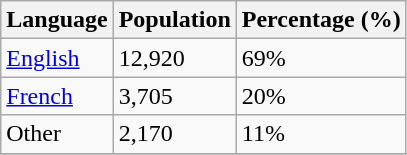<table class="wikitable">
<tr>
<th>Language</th>
<th>Population</th>
<th>Percentage (%)</th>
</tr>
<tr>
<td><a href='#'>English</a></td>
<td>12,920</td>
<td>69%</td>
</tr>
<tr>
<td><a href='#'>French</a></td>
<td>3,705</td>
<td>20%</td>
</tr>
<tr>
<td>Other</td>
<td>2,170</td>
<td>11%</td>
</tr>
<tr>
</tr>
</table>
